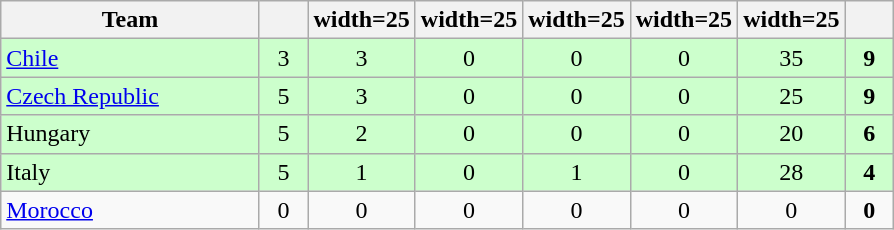<table class="wikitable sortable" style="text-align: center; ">
<tr>
<th width=165>Team</th>
<th width=25></th>
<th>width=25</th>
<th>width=25</th>
<th>width=25</th>
<th>width=25</th>
<th>width=25</th>
<th width=25></th>
</tr>
<tr style="background:#ccffcc;">
<td style="text-align:left;"> <a href='#'>Chile</a></td>
<td>3</td>
<td>3</td>
<td>0</td>
<td>0</td>
<td>0</td>
<td>35</td>
<td><strong>9</strong></td>
</tr>
<tr style="background:#ccffcc;">
<td style="text-align:left;"> <a href='#'>Czech Republic</a></td>
<td>5</td>
<td>3</td>
<td>0</td>
<td>0</td>
<td>0</td>
<td>25</td>
<td><strong>9</strong></td>
</tr>
<tr style="background:#ccffcc;">
<td style="text-align:left;"> Hungary</td>
<td>5</td>
<td>2</td>
<td>0</td>
<td>0</td>
<td>0</td>
<td>20</td>
<td><strong>6</strong></td>
</tr>
<tr style="background:#ccffcc;">
<td style="text-align:left;"> Italy</td>
<td>5</td>
<td>1</td>
<td>0</td>
<td>1</td>
<td>0</td>
<td>28</td>
<td><strong>4</strong></td>
</tr>
<tr>
<td style="text-align:left;"> <a href='#'>Morocco</a></td>
<td>0</td>
<td>0</td>
<td>0</td>
<td>0</td>
<td>0</td>
<td>0</td>
<td><strong>0</strong></td>
</tr>
</table>
